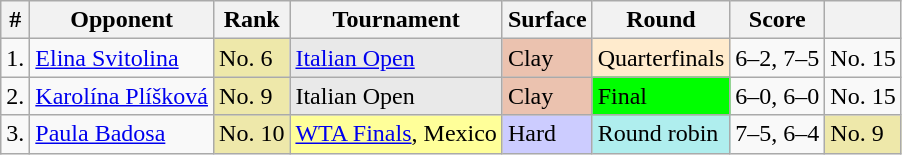<table class="wikitable sortable">
<tr>
<th>#</th>
<th>Opponent</th>
<th>Rank</th>
<th>Tournament</th>
<th>Surface</th>
<th>Round</th>
<th>Score</th>
<th></th>
</tr>
<tr>
<td>1.</td>
<td> <a href='#'>Elina Svitolina</a></td>
<td bgcolor=eee8aa>No. 6</td>
<td bgcolor=e9e9e9><a href='#'>Italian Open</a></td>
<td bgcolor=ebc2af>Clay</td>
<td bgcolor=ffebcd>Quarterfinals</td>
<td>6–2, 7–5</td>
<td>No. 15</td>
</tr>
<tr>
<td>2.</td>
<td> <a href='#'>Karolína Plíšková</a></td>
<td bgcolor=eee8aa>No. 9</td>
<td bgcolor=e9e9e9>Italian Open</td>
<td bgcolor=ebc2af>Clay</td>
<td bgcolor=lime>Final</td>
<td>6–0, 6–0</td>
<td>No. 15</td>
</tr>
<tr>
<td>3.</td>
<td> <a href='#'>Paula Badosa</a></td>
<td bgcolor=eee8aa>No. 10</td>
<td bgcolor=ffff99><a href='#'>WTA Finals</a>, Mexico</td>
<td bgcolor=ccccff>Hard</td>
<td bgcolor=afeeee>Round robin</td>
<td>7–5, 6–4</td>
<td bgcolor=eee8aa>No. 9</td>
</tr>
</table>
